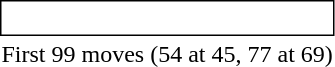<table style="display:inline; display:inline-table;">
<tr>
<td style="border: solid thin; padding: 2px;"><br></td>
</tr>
<tr>
<td style="text-align:center">First 99 moves (54 at 45, 77 at 69)</td>
</tr>
</table>
